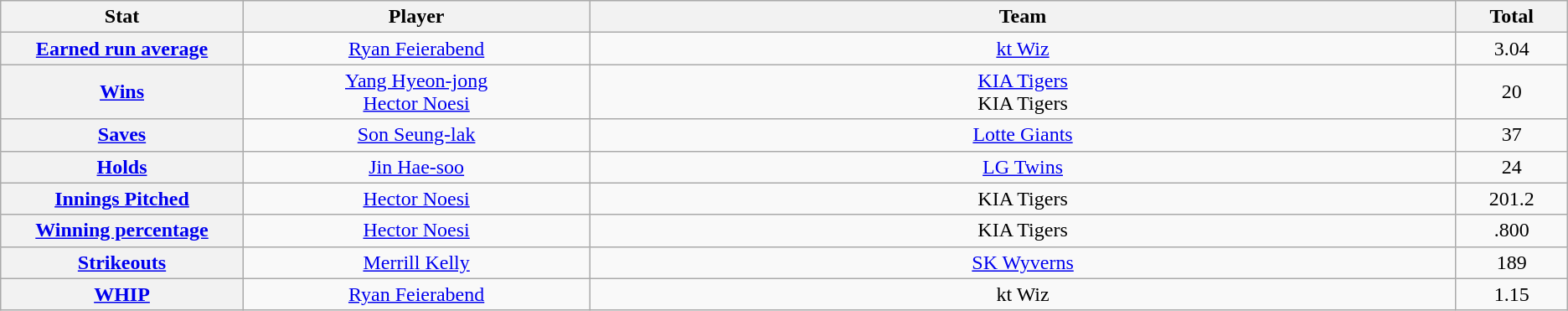<table class="wikitable" style="text-align:center;">
<tr>
<th scope="col" width="7%">Stat</th>
<th scope="col" width="10%">Player</th>
<th scope="col" width="25%">Team</th>
<th scope="col" width="3%">Total</th>
</tr>
<tr>
<th scope="row" style="text-align:center;"><a href='#'>Earned run average</a></th>
<td><a href='#'>Ryan Feierabend</a></td>
<td><a href='#'>kt Wiz</a></td>
<td>3.04</td>
</tr>
<tr>
<th scope="row" style="text-align:center;"><a href='#'>Wins</a></th>
<td><a href='#'>Yang Hyeon-jong</a><br><a href='#'>Hector Noesi</a></td>
<td><a href='#'>KIA Tigers</a><br>KIA Tigers</td>
<td>20</td>
</tr>
<tr>
<th scope="row" style="text-align:center;"><a href='#'>Saves</a></th>
<td><a href='#'>Son Seung-lak</a></td>
<td><a href='#'>Lotte Giants</a></td>
<td>37</td>
</tr>
<tr>
<th scope="row" style="text-align:center;"><a href='#'>Holds</a></th>
<td><a href='#'>Jin Hae-soo</a></td>
<td><a href='#'>LG Twins</a></td>
<td>24</td>
</tr>
<tr>
<th scope="row" style="text-align:center;"><a href='#'>Innings Pitched</a></th>
<td><a href='#'>Hector Noesi</a></td>
<td>KIA Tigers</td>
<td>201.2</td>
</tr>
<tr>
<th scope="row" style="text-align:center;"><a href='#'>Winning percentage</a></th>
<td><a href='#'>Hector Noesi</a></td>
<td>KIA Tigers</td>
<td>.800</td>
</tr>
<tr>
<th scope="row" style="text-align:center;"><a href='#'>Strikeouts</a></th>
<td><a href='#'>Merrill Kelly</a></td>
<td><a href='#'>SK Wyverns</a></td>
<td>189</td>
</tr>
<tr>
<th scope="row" style="text-align:center;"><a href='#'>WHIP</a></th>
<td><a href='#'>Ryan Feierabend</a></td>
<td>kt Wiz</td>
<td>1.15</td>
</tr>
</table>
